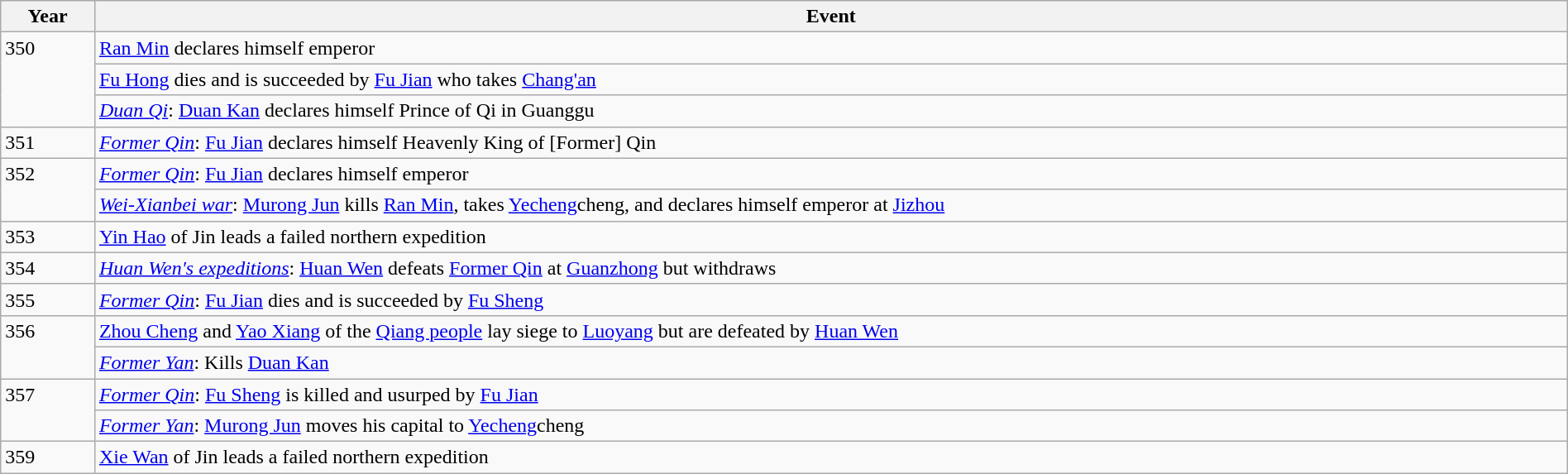<table class="wikitable" style="width:100%;">
<tr>
<th style="width:6%">Year</th>
<th>Event</th>
</tr>
<tr>
<td rowspan="3" style="vertical-align:top;">350</td>
<td><a href='#'>Ran Min</a> declares himself emperor</td>
</tr>
<tr>
<td><a href='#'>Fu Hong</a> dies and is succeeded by <a href='#'>Fu Jian</a> who takes <a href='#'>Chang'an</a></td>
</tr>
<tr>
<td><em><a href='#'>Duan Qi</a></em>: <a href='#'>Duan Kan</a> declares himself Prince of Qi in Guanggu</td>
</tr>
<tr>
<td>351</td>
<td><em><a href='#'>Former Qin</a></em>: <a href='#'>Fu Jian</a> declares himself Heavenly King of [Former] Qin</td>
</tr>
<tr>
<td rowspan="2" style="vertical-align:top;">352</td>
<td><em><a href='#'>Former Qin</a></em>: <a href='#'>Fu Jian</a> declares himself emperor</td>
</tr>
<tr>
<td><em><a href='#'>Wei-Xianbei war</a></em>: <a href='#'>Murong Jun</a> kills <a href='#'>Ran Min</a>, takes <a href='#'>Yecheng</a>cheng, and declares himself emperor at <a href='#'>Jizhou</a></td>
</tr>
<tr>
<td>353</td>
<td><a href='#'>Yin Hao</a> of Jin leads a failed northern expedition</td>
</tr>
<tr>
<td>354</td>
<td><em><a href='#'>Huan Wen's expeditions</a></em>: <a href='#'>Huan Wen</a> defeats <a href='#'>Former Qin</a> at <a href='#'>Guanzhong</a> but withdraws</td>
</tr>
<tr>
<td>355</td>
<td><em><a href='#'>Former Qin</a></em>: <a href='#'>Fu Jian</a> dies and is succeeded by <a href='#'>Fu Sheng</a></td>
</tr>
<tr>
<td rowspan="2" style="vertical-align:top;">356</td>
<td><a href='#'>Zhou Cheng</a> and <a href='#'>Yao Xiang</a> of the <a href='#'>Qiang people</a> lay siege to <a href='#'>Luoyang</a> but are defeated by <a href='#'>Huan Wen</a></td>
</tr>
<tr>
<td><em><a href='#'>Former Yan</a></em>: Kills <a href='#'>Duan Kan</a></td>
</tr>
<tr>
<td rowspan="2" style="vertical-align:top;">357</td>
<td><em><a href='#'>Former Qin</a></em>: <a href='#'>Fu Sheng</a> is killed and usurped by <a href='#'>Fu Jian</a></td>
</tr>
<tr>
<td><em><a href='#'>Former Yan</a></em>: <a href='#'>Murong Jun</a> moves his capital to <a href='#'>Yecheng</a>cheng</td>
</tr>
<tr>
<td>359</td>
<td><a href='#'>Xie Wan</a> of Jin leads a failed northern expedition</td>
</tr>
</table>
